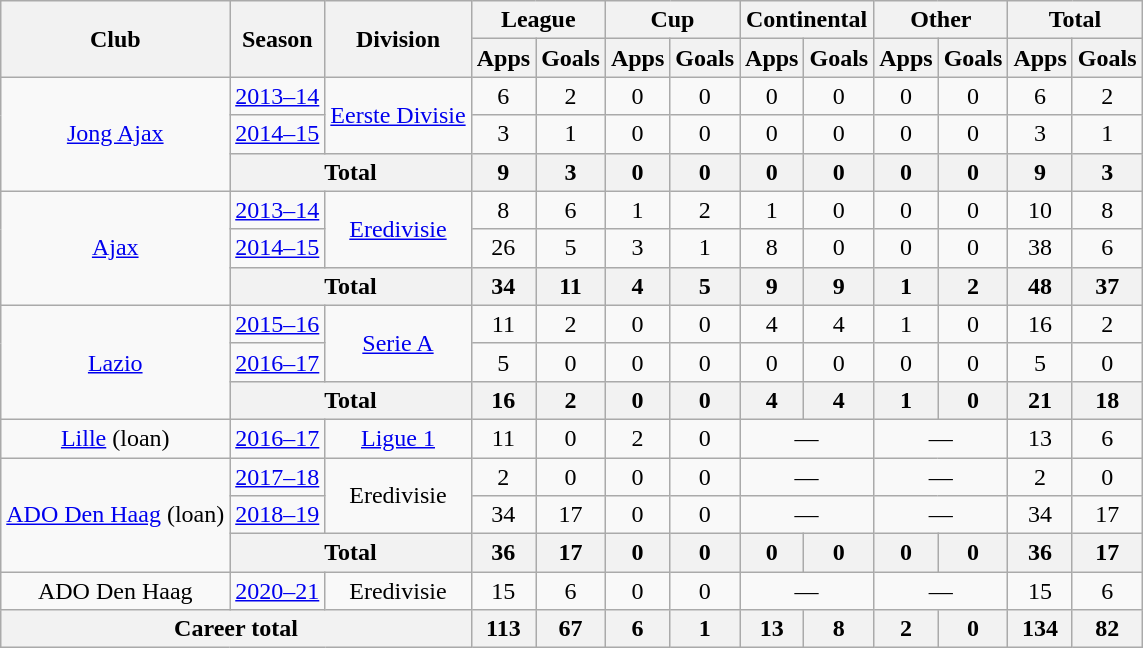<table class="wikitable" style="text-align:center">
<tr>
<th rowspan="2">Club</th>
<th rowspan="2">Season</th>
<th rowspan="2">Division</th>
<th colspan="2">League</th>
<th colspan="2">Cup</th>
<th colspan="2">Continental</th>
<th colspan="2">Other</th>
<th colspan="2">Total</th>
</tr>
<tr>
<th>Apps</th>
<th>Goals</th>
<th>Apps</th>
<th>Goals</th>
<th>Apps</th>
<th>Goals</th>
<th>Apps</th>
<th>Goals</th>
<th>Apps</th>
<th>Goals</th>
</tr>
<tr>
<td rowspan="3"><a href='#'>Jong Ajax</a></td>
<td><a href='#'>2013–14</a></td>
<td rowspan="2"><a href='#'>Eerste Divisie</a></td>
<td>6</td>
<td>2</td>
<td>0</td>
<td>0</td>
<td>0</td>
<td>0</td>
<td>0</td>
<td>0</td>
<td>6</td>
<td>2</td>
</tr>
<tr>
<td><a href='#'>2014–15</a></td>
<td>3</td>
<td>1</td>
<td>0</td>
<td>0</td>
<td>0</td>
<td>0</td>
<td>0</td>
<td>0</td>
<td>3</td>
<td>1</td>
</tr>
<tr>
<th colspan="2">Total</th>
<th>9</th>
<th>3</th>
<th>0</th>
<th>0</th>
<th>0</th>
<th>0</th>
<th>0</th>
<th>0</th>
<th>9</th>
<th>3</th>
</tr>
<tr>
<td rowspan="3"><a href='#'>Ajax</a></td>
<td><a href='#'>2013–14</a></td>
<td rowspan="2"><a href='#'>Eredivisie</a></td>
<td>8</td>
<td>6</td>
<td>1</td>
<td>2</td>
<td>1</td>
<td>0</td>
<td>0</td>
<td>0</td>
<td>10</td>
<td>8</td>
</tr>
<tr>
<td><a href='#'>2014–15</a></td>
<td>26</td>
<td>5</td>
<td>3</td>
<td>1</td>
<td>8</td>
<td>0</td>
<td>0</td>
<td>0</td>
<td>38</td>
<td>6</td>
</tr>
<tr>
<th colspan="2">Total</th>
<th>34</th>
<th>11</th>
<th>4</th>
<th>5</th>
<th>9</th>
<th>9</th>
<th>1</th>
<th>2</th>
<th>48</th>
<th>37</th>
</tr>
<tr>
<td rowspan="3"><a href='#'>Lazio</a></td>
<td><a href='#'>2015–16</a></td>
<td rowspan="2"><a href='#'>Serie A</a></td>
<td>11</td>
<td>2</td>
<td>0</td>
<td>0</td>
<td>4</td>
<td>4</td>
<td>1</td>
<td>0</td>
<td>16</td>
<td>2</td>
</tr>
<tr>
<td><a href='#'>2016–17</a></td>
<td>5</td>
<td>0</td>
<td>0</td>
<td>0</td>
<td>0</td>
<td>0</td>
<td>0</td>
<td>0</td>
<td>5</td>
<td>0</td>
</tr>
<tr>
<th colspan="2">Total</th>
<th>16</th>
<th>2</th>
<th>0</th>
<th>0</th>
<th>4</th>
<th>4</th>
<th>1</th>
<th>0</th>
<th>21</th>
<th>18</th>
</tr>
<tr>
<td><a href='#'>Lille</a> (loan)</td>
<td><a href='#'>2016–17</a></td>
<td><a href='#'>Ligue 1</a></td>
<td>11</td>
<td>0</td>
<td>2</td>
<td>0</td>
<td colspan="2">—</td>
<td colspan="2">—</td>
<td>13</td>
<td>6</td>
</tr>
<tr>
<td rowspan="3"><a href='#'>ADO Den Haag</a> (loan)</td>
<td><a href='#'>2017–18</a></td>
<td rowspan="2">Eredivisie</td>
<td>2</td>
<td>0</td>
<td>0</td>
<td>0</td>
<td colspan="2">—</td>
<td colspan="2">—</td>
<td>2</td>
<td>0</td>
</tr>
<tr>
<td><a href='#'>2018–19</a></td>
<td>34</td>
<td>17</td>
<td>0</td>
<td>0</td>
<td colspan="2">—</td>
<td colspan="2">—</td>
<td>34</td>
<td>17</td>
</tr>
<tr>
<th colspan="2">Total</th>
<th>36</th>
<th>17</th>
<th>0</th>
<th>0</th>
<th>0</th>
<th>0</th>
<th>0</th>
<th>0</th>
<th>36</th>
<th>17</th>
</tr>
<tr>
<td>ADO Den Haag</td>
<td><a href='#'>2020–21</a></td>
<td>Eredivisie</td>
<td>15</td>
<td>6</td>
<td>0</td>
<td>0</td>
<td colspan="2">—</td>
<td colspan="2">—</td>
<td>15</td>
<td>6</td>
</tr>
<tr>
<th colspan="3">Career total</th>
<th>113</th>
<th>67</th>
<th>6</th>
<th>1</th>
<th>13</th>
<th>8</th>
<th>2</th>
<th>0</th>
<th>134</th>
<th>82</th>
</tr>
</table>
